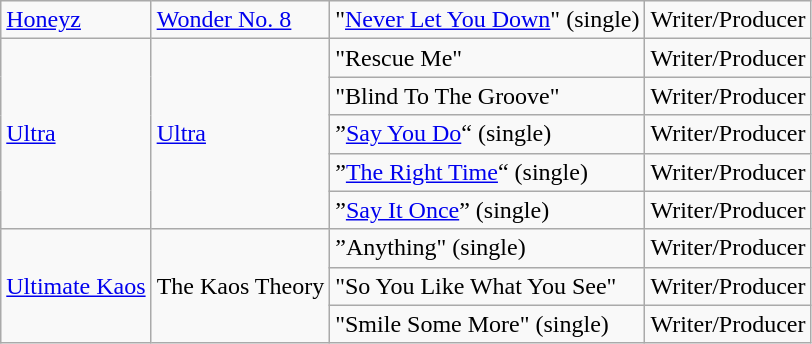<table class="wikitable">
<tr>
<td><a href='#'>Honeyz</a></td>
<td><a href='#'>Wonder No. 8</a></td>
<td>"<a href='#'>Never Let You Down</a>" (single)</td>
<td>Writer/Producer</td>
</tr>
<tr>
<td rowspan="5"><a href='#'>Ultra</a></td>
<td rowspan="5"><a href='#'>Ultra</a></td>
<td>"Rescue Me"</td>
<td>Writer/Producer</td>
</tr>
<tr>
<td>"Blind To The Groove"</td>
<td>Writer/Producer</td>
</tr>
<tr>
<td>”<a href='#'>Say You Do</a>“ (single)</td>
<td>Writer/Producer</td>
</tr>
<tr>
<td>”<a href='#'>The Right Time</a>“ (single)</td>
<td>Writer/Producer</td>
</tr>
<tr>
<td>”<a href='#'>Say It Once</a>” (single)</td>
<td>Writer/Producer</td>
</tr>
<tr>
<td rowspan="3"><a href='#'>Ultimate Kaos</a></td>
<td rowspan="3">The Kaos Theory</td>
<td>”Anything" (single)</td>
<td>Writer/Producer</td>
</tr>
<tr>
<td>"So You Like What You See"</td>
<td>Writer/Producer</td>
</tr>
<tr>
<td>"Smile Some More" (single)</td>
<td>Writer/Producer</td>
</tr>
</table>
